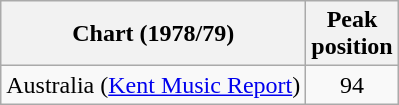<table class="wikitable">
<tr>
<th>Chart (1978/79)</th>
<th>Peak<br>position</th>
</tr>
<tr>
<td>Australia (<a href='#'>Kent Music Report</a>)</td>
<td style="text-align:center;">94</td>
</tr>
</table>
